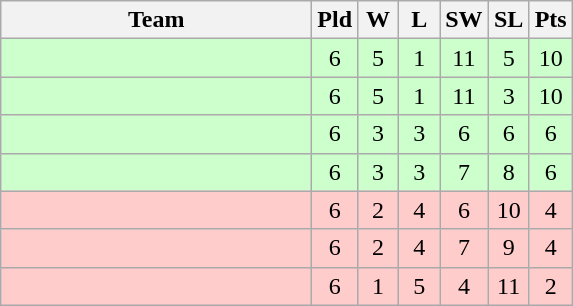<table class=wikitable style="text-align:center">
<tr>
<th width=200>Team</th>
<th width=20>Pld</th>
<th width=20>W</th>
<th width=20>L</th>
<th width=20>SW</th>
<th width=20>SL</th>
<th width=20>Pts</th>
</tr>
<tr bgcolor=#ccffcc>
<td align=left></td>
<td>6</td>
<td>5</td>
<td>1</td>
<td>11</td>
<td>5</td>
<td>10</td>
</tr>
<tr bgcolor=#ccffcc>
<td align=left></td>
<td>6</td>
<td>5</td>
<td>1</td>
<td>11</td>
<td>3</td>
<td>10</td>
</tr>
<tr bgcolor=#ccffcc>
<td align=left></td>
<td>6</td>
<td>3</td>
<td>3</td>
<td>6</td>
<td>6</td>
<td>6</td>
</tr>
<tr bgcolor=#ccffcc>
<td align=left></td>
<td>6</td>
<td>3</td>
<td>3</td>
<td>7</td>
<td>8</td>
<td>6</td>
</tr>
<tr bgcolor=#ffcccc>
<td align=left></td>
<td>6</td>
<td>2</td>
<td>4</td>
<td>6</td>
<td>10</td>
<td>4</td>
</tr>
<tr bgcolor=#ffcccc>
<td align=left></td>
<td>6</td>
<td>2</td>
<td>4</td>
<td>7</td>
<td>9</td>
<td>4</td>
</tr>
<tr bgcolor=#ffcccc>
<td align=left></td>
<td>6</td>
<td>1</td>
<td>5</td>
<td>4</td>
<td>11</td>
<td>2</td>
</tr>
</table>
